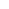<table class="toccolours" align="right" style="background:#FFFFFF;">
<tr>
<td align="center"></td>
</tr>
</table>
